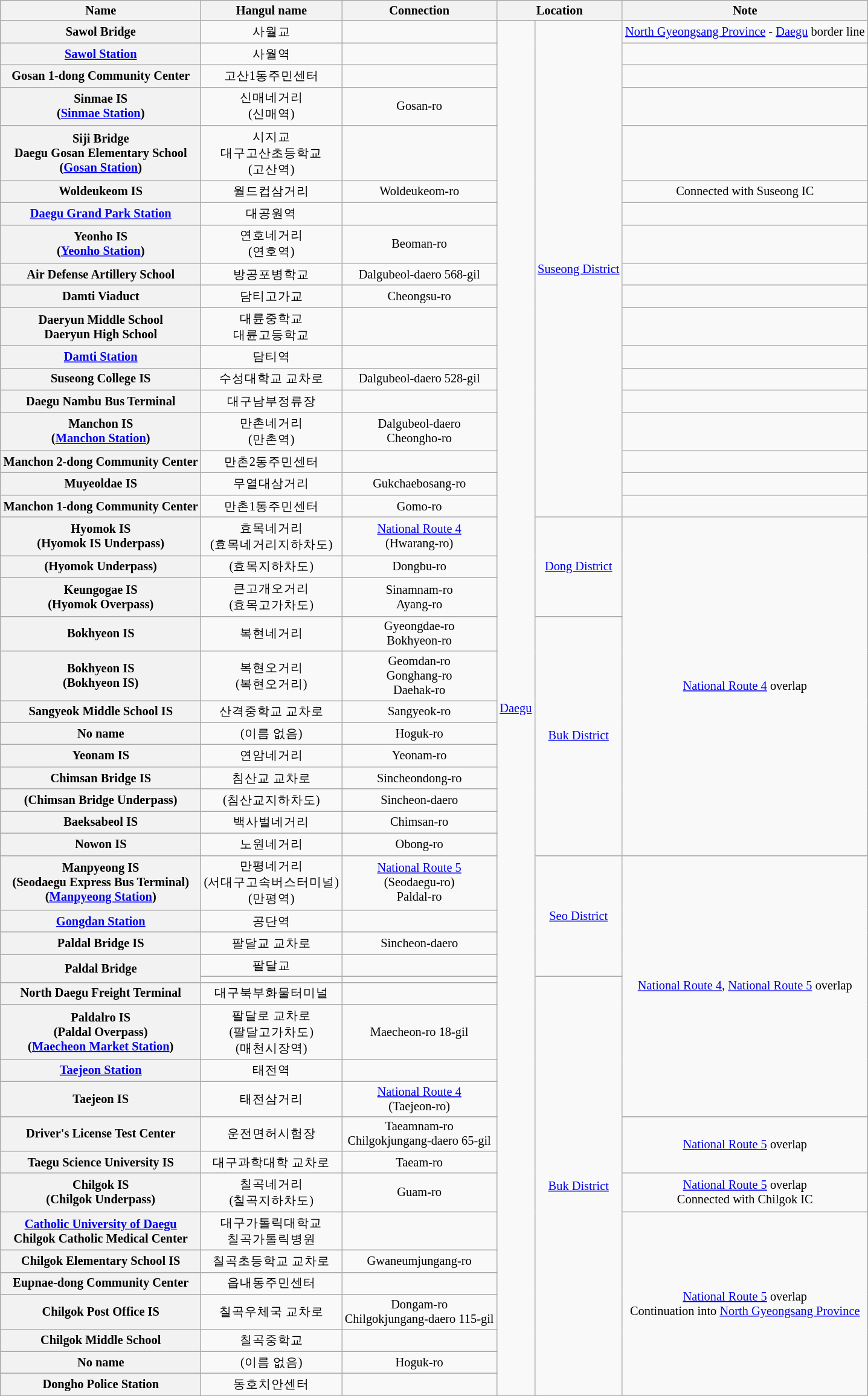<table class="wikitable" style="font-size: 85%; text-align: center;">
<tr>
<th>Name </th>
<th>Hangul name</th>
<th>Connection</th>
<th colspan="2">Location</th>
<th>Note</th>
</tr>
<tr>
<th>Sawol Bridge</th>
<td>사월교</td>
<td></td>
<td rowspan=49><a href='#'>Daegu</a></td>
<td rowspan=18><a href='#'>Suseong District</a></td>
<td><a href='#'>North Gyeongsang Province</a> - <a href='#'>Daegu</a> border line</td>
</tr>
<tr>
<th><a href='#'>Sawol Station</a></th>
<td>사월역</td>
<td></td>
<td></td>
</tr>
<tr>
<th>Gosan 1-dong Community Center</th>
<td>고산1동주민센터</td>
<td></td>
<td></td>
</tr>
<tr>
<th>Sinmae IS<br>(<a href='#'>Sinmae Station</a>)</th>
<td>신매네거리<br>(신매역)</td>
<td>Gosan-ro</td>
<td></td>
</tr>
<tr>
<th>Siji Bridge<br>Daegu Gosan Elementary School<br>(<a href='#'>Gosan Station</a>)</th>
<td>시지교<br>대구고산초등학교<br>(고산역)</td>
<td></td>
<td></td>
</tr>
<tr>
<th>Woldeukeom IS</th>
<td>월드컵삼거리</td>
<td>Woldeukeom-ro</td>
<td>Connected with Suseong IC</td>
</tr>
<tr>
<th><a href='#'>Daegu Grand Park Station</a></th>
<td>대공원역</td>
<td></td>
<td></td>
</tr>
<tr>
<th>Yeonho IS<br>(<a href='#'>Yeonho Station</a>)</th>
<td>연호네거리<br>(연호역)</td>
<td>Beoman-ro</td>
<td></td>
</tr>
<tr>
<th>Air Defense Artillery School</th>
<td>방공포병학교</td>
<td>Dalgubeol-daero 568-gil</td>
<td></td>
</tr>
<tr>
<th>Damti Viaduct</th>
<td>담티고가교</td>
<td>Cheongsu-ro</td>
<td></td>
</tr>
<tr>
<th>Daeryun Middle School<br>Daeryun High School</th>
<td>대륜중학교<br>대륜고등학교</td>
<td></td>
<td></td>
</tr>
<tr>
<th><a href='#'>Damti Station</a></th>
<td>담티역</td>
<td></td>
<td></td>
</tr>
<tr>
<th>Suseong College IS</th>
<td>수성대학교 교차로</td>
<td>Dalgubeol-daero 528-gil</td>
<td></td>
</tr>
<tr>
<th>Daegu Nambu Bus Terminal</th>
<td>대구남부정류장</td>
<td></td>
<td></td>
</tr>
<tr>
<th>Manchon IS<br>(<a href='#'>Manchon Station</a>)</th>
<td>만촌네거리<br>(만촌역)</td>
<td>Dalgubeol-daero<br>Cheongho-ro</td>
<td></td>
</tr>
<tr>
<th>Manchon 2-dong Community Center</th>
<td>만촌2동주민센터</td>
<td></td>
<td></td>
</tr>
<tr>
<th>Muyeoldae IS</th>
<td>무열대삼거리</td>
<td>Gukchaebosang-ro</td>
<td></td>
</tr>
<tr>
<th>Manchon 1-dong Community Center</th>
<td>만촌1동주민센터</td>
<td>Gomo-ro</td>
<td></td>
</tr>
<tr>
<th>Hyomok IS<br>(Hyomok IS Underpass)</th>
<td>효목네거리<br>(효목네거리지하차도)</td>
<td><a href='#'>National Route 4</a><br>(Hwarang-ro)</td>
<td rowspan=3><a href='#'>Dong District</a></td>
<td rowspan=12><a href='#'>National Route 4</a> overlap</td>
</tr>
<tr>
<th>(Hyomok Underpass)</th>
<td>(효목지하차도)</td>
<td>Dongbu-ro</td>
</tr>
<tr>
<th>Keungogae IS<br>(Hyomok Overpass)</th>
<td>큰고개오거리<br>(효목고가차도)</td>
<td>Sinamnam-ro<br>Ayang-ro</td>
</tr>
<tr>
<th>Bokhyeon IS</th>
<td>복현네거리</td>
<td>Gyeongdae-ro<br>Bokhyeon-ro</td>
<td rowspan=9><a href='#'>Buk District</a></td>
</tr>
<tr>
<th>Bokhyeon IS<br>(Bokhyeon IS)</th>
<td>복현오거리<br>(복현오거리)</td>
<td>Geomdan-ro<br>Gonghang-ro<br>Daehak-ro</td>
</tr>
<tr>
<th>Sangyeok Middle School IS</th>
<td>산격중학교 교차로</td>
<td>Sangyeok-ro</td>
</tr>
<tr>
<th>No name</th>
<td>(이름 없음)</td>
<td>Hoguk-ro</td>
</tr>
<tr>
<th>Yeonam IS</th>
<td>연암네거리</td>
<td>Yeonam-ro</td>
</tr>
<tr>
<th>Chimsan Bridge IS</th>
<td>침산교 교차로</td>
<td>Sincheondong-ro</td>
</tr>
<tr>
<th>(Chimsan Bridge Underpass)</th>
<td>(침산교지하차도)</td>
<td>Sincheon-daero</td>
</tr>
<tr>
<th>Baeksabeol IS</th>
<td>백사벌네거리</td>
<td>Chimsan-ro</td>
</tr>
<tr>
<th>Nowon IS</th>
<td>노원네거리</td>
<td>Obong-ro</td>
</tr>
<tr>
<th>Manpyeong IS<br>(Seodaegu Express Bus Terminal)<br>(<a href='#'>Manpyeong Station</a>)</th>
<td>만평네거리<br>(서대구고속버스터미널)<br>(만평역)</td>
<td><a href='#'>National Route 5</a><br>(Seodaegu-ro)<br>Paldal-ro</td>
<td rowspan=4><a href='#'>Seo District</a></td>
<td rowspan=9><a href='#'>National Route 4</a>, <a href='#'>National Route 5</a> overlap</td>
</tr>
<tr>
<th><a href='#'>Gongdan Station</a></th>
<td>공단역</td>
<td></td>
</tr>
<tr>
<th>Paldal Bridge IS</th>
<td>팔달교 교차로</td>
<td>Sincheon-daero</td>
</tr>
<tr>
<th rowspan=2>Paldal Bridge</th>
<td>팔달교</td>
<td></td>
</tr>
<tr>
<td></td>
<td></td>
<td rowspan=15><a href='#'>Buk District</a></td>
</tr>
<tr>
<th>North Daegu Freight Terminal</th>
<td>대구북부화물터미널</td>
<td></td>
</tr>
<tr>
<th>Paldalro IS<br>(Paldal Overpass)<br>(<a href='#'>Maecheon Market Station</a>)</th>
<td>팔달로 교차로<br>(팔달고가차도)<br>(매천시장역)</td>
<td>Maecheon-ro 18-gil</td>
</tr>
<tr>
<th><a href='#'>Taejeon Station</a></th>
<td>태전역</td>
<td></td>
</tr>
<tr>
<th>Taejeon IS</th>
<td>태전삼거리</td>
<td><a href='#'>National Route 4</a><br>(Taejeon-ro)</td>
</tr>
<tr>
<th>Driver's License Test Center</th>
<td>운전면허시험장</td>
<td>Taeamnam-ro<br>Chilgokjungang-daero 65-gil</td>
<td rowspan=2><a href='#'>National Route 5</a> overlap</td>
</tr>
<tr>
<th>Taegu Science University IS</th>
<td>대구과학대학 교차로</td>
<td>Taeam-ro</td>
</tr>
<tr>
<th>Chilgok IS<br>(Chilgok Underpass)</th>
<td>칠곡네거리<br>(칠곡지하차도)</td>
<td>Guam-ro</td>
<td><a href='#'>National Route 5</a> overlap<br>Connected with Chilgok IC</td>
</tr>
<tr>
<th><a href='#'>Catholic University of Daegu</a><br>Chilgok Catholic Medical Center</th>
<td>대구가톨릭대학교<br>칠곡가톨릭병원</td>
<td></td>
<td rowspan=7><a href='#'>National Route 5</a> overlap<br>Continuation into <a href='#'>North Gyeongsang Province</a></td>
</tr>
<tr>
<th>Chilgok Elementary School IS</th>
<td>칠곡초등학교 교차로</td>
<td>Gwaneumjungang-ro</td>
</tr>
<tr>
<th>Eupnae-dong Community Center</th>
<td>읍내동주민센터</td>
<td></td>
</tr>
<tr>
<th>Chilgok Post Office IS</th>
<td>칠곡우체국 교차로</td>
<td>Dongam-ro<br>Chilgokjungang-daero 115-gil</td>
</tr>
<tr>
<th>Chilgok Middle School</th>
<td>칠곡중학교</td>
<td></td>
</tr>
<tr>
<th>No name</th>
<td>(이름 없음)</td>
<td>Hoguk-ro</td>
</tr>
<tr>
<th>Dongho Police Station</th>
<td>동호치안센터</td>
<td></td>
</tr>
<tr>
</tr>
</table>
